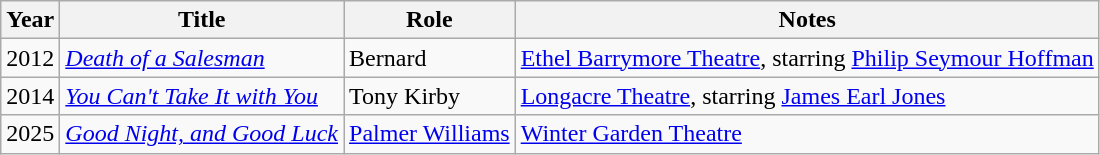<table class="wikitable sortable">
<tr>
<th>Year</th>
<th>Title</th>
<th>Role</th>
<th>Notes</th>
</tr>
<tr>
<td>2012</td>
<td><em><a href='#'>Death of a Salesman</a></em></td>
<td>Bernard</td>
<td><a href='#'>Ethel Barrymore Theatre</a>, starring <a href='#'>Philip Seymour Hoffman</a></td>
</tr>
<tr>
<td>2014</td>
<td><em><a href='#'>You Can't Take It with You</a></em></td>
<td>Tony Kirby</td>
<td><a href='#'>Longacre Theatre</a>, starring <a href='#'>James Earl Jones</a></td>
</tr>
<tr>
<td>2025</td>
<td><em><a href='#'>Good Night, and Good Luck</a></em></td>
<td><a href='#'>Palmer Williams</a></td>
<td><a href='#'>Winter Garden Theatre</a></td>
</tr>
</table>
